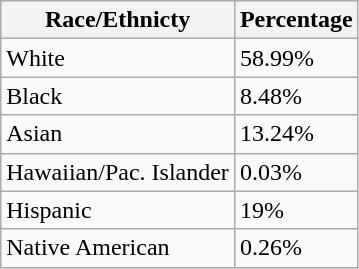<table class="wikitable sortable">
<tr>
<th>Race/Ethnicty</th>
<th>Percentage</th>
</tr>
<tr>
<td>White</td>
<td>58.99%</td>
</tr>
<tr>
<td>Black</td>
<td>8.48%</td>
</tr>
<tr>
<td>Asian</td>
<td>13.24%</td>
</tr>
<tr>
<td>Hawaiian/Pac. Islander</td>
<td>0.03%</td>
</tr>
<tr>
<td>Hispanic</td>
<td>19%</td>
</tr>
<tr>
<td>Native American</td>
<td>0.26%</td>
</tr>
</table>
